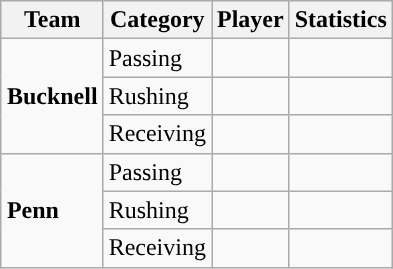<table class="wikitable" style="float: right;">
<tr>
<th>Team</th>
<th>Category</th>
<th>Player</th>
<th>Statistics</th>
</tr>
<tr>
<td rowspan=3><strong>Bucknell</strong></td>
<td>Passing</td>
<td></td>
<td></td>
</tr>
<tr>
<td>Rushing</td>
<td></td>
<td></td>
</tr>
<tr>
<td>Receiving</td>
<td></td>
<td></td>
</tr>
<tr>
<td rowspan=3><strong>Penn</strong></td>
<td>Passing</td>
<td></td>
<td></td>
</tr>
<tr>
<td>Rushing</td>
<td></td>
<td></td>
</tr>
<tr>
<td>Receiving</td>
<td></td>
<td></td>
</tr>
</table>
